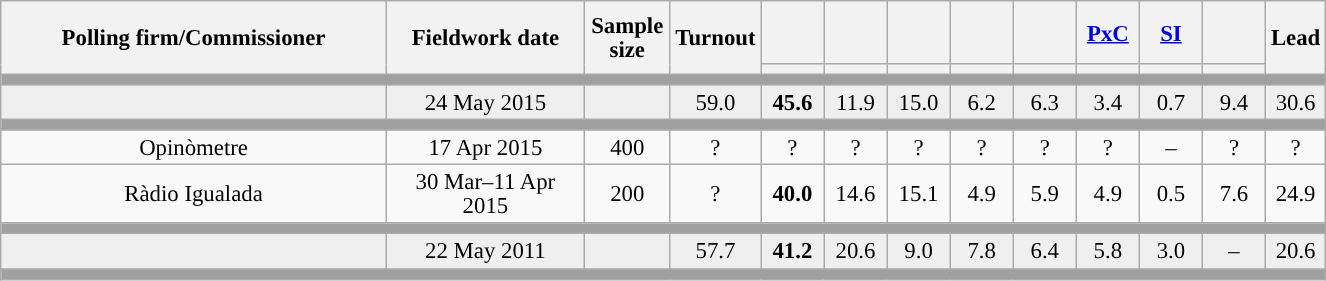<table class="wikitable collapsible collapsed" style="text-align:center; font-size:95%; line-height:16px;">
<tr style="height:42px;">
<th style="width:250px;" rowspan="2">Polling firm/Commissioner</th>
<th style="width:125px;" rowspan="2">Fieldwork date</th>
<th style="width:50px;" rowspan="2">Sample size</th>
<th style="width:45px;" rowspan="2">Turnout</th>
<th style="width:35px;"></th>
<th style="width:35px;"></th>
<th style="width:35px;"></th>
<th style="width:35px;"></th>
<th style="width:35px;"></th>
<th style="width:35px;"><a href='#'>PxC</a></th>
<th style="width:35px;"><a href='#'>SI</a></th>
<th style="width:35px;"></th>
<th style="width:30px;" rowspan="2">Lead</th>
</tr>
<tr>
<th style="color:inherit;background:"></th>
<th style="color:inherit;background:"></th>
<th style="color:inherit;background:"></th>
<th style="color:inherit;background:"></th>
<th style="color:inherit;background:"></th>
<th style="color:inherit;background:"></th>
<th style="color:inherit;background:"></th>
<th style="color:inherit;background:"></th>
</tr>
<tr>
<td colspan="13" style="background:#A0A0A0"></td>
</tr>
<tr style="background:#EFEFEF;">
<td><strong></strong></td>
<td>24 May 2015</td>
<td></td>
<td>59.0</td>
<td><strong>45.6</strong><br></td>
<td>11.9<br></td>
<td>15.0<br></td>
<td>6.2<br></td>
<td>6.3<br></td>
<td>3.4<br></td>
<td>0.7<br></td>
<td>9.4<br></td>
<td style="background:">30.6</td>
</tr>
<tr>
<td colspan="13" style="background:#A0A0A0"></td>
</tr>
<tr>
<td>Opinòmetre</td>
<td>17 Apr 2015</td>
<td>400</td>
<td>?</td>
<td>?<br></td>
<td>?<br></td>
<td>?<br></td>
<td>?<br></td>
<td>?<br></td>
<td>?<br></td>
<td>–</td>
<td>?<br></td>
<td style="background:">?</td>
</tr>
<tr>
<td>Ràdio Igualada</td>
<td>30 Mar–11 Apr 2015</td>
<td>200</td>
<td>?</td>
<td><strong>40.0</strong><br></td>
<td>14.6<br></td>
<td>15.1<br></td>
<td>4.9<br></td>
<td>5.9<br></td>
<td>4.9<br></td>
<td>0.5<br></td>
<td>7.6<br></td>
<td style="background:">24.9</td>
</tr>
<tr>
<td colspan="13" style="background:#A0A0A0"></td>
</tr>
<tr style="background:#EFEFEF;">
<td><strong></strong></td>
<td>22 May 2011</td>
<td></td>
<td>57.7</td>
<td><strong>41.2</strong><br></td>
<td>20.6<br></td>
<td>9.0<br></td>
<td>7.8<br></td>
<td>6.4<br></td>
<td>5.8<br></td>
<td>3.0<br></td>
<td>–</td>
<td style="background:">20.6</td>
</tr>
<tr>
<td colspan="13" style="background:#A0A0A0"></td>
</tr>
</table>
